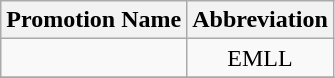<table class="wikitable">
<tr>
<th>Promotion Name</th>
<th>Abbreviation</th>
</tr>
<tr>
<td></td>
<td align=center>EMLL</td>
</tr>
<tr>
</tr>
</table>
